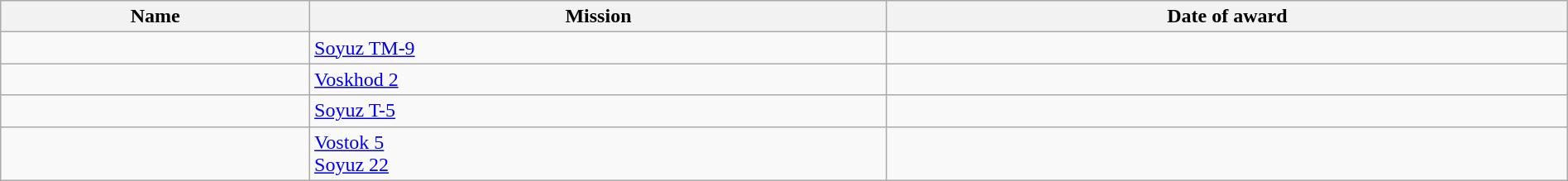<table class="wikitable sortable" width="100%">
<tr>
<th>Name</th>
<th>Mission</th>
<th>Date of award</th>
</tr>
<tr>
<td><strong></strong><br></td>
<td><a href='#'>Soyuz TM-9</a></td>
<td></td>
</tr>
<tr>
<td><strong></strong><br></td>
<td><a href='#'>Voskhod 2</a></td>
<td></td>
</tr>
<tr>
<td><strong></strong><br></td>
<td><a href='#'>Soyuz T-5</a></td>
<td></td>
</tr>
<tr>
<td><strong></strong><br></td>
<td><a href='#'>Vostok 5</a><br><a href='#'>Soyuz 22</a></td>
<td><br></td>
</tr>
</table>
